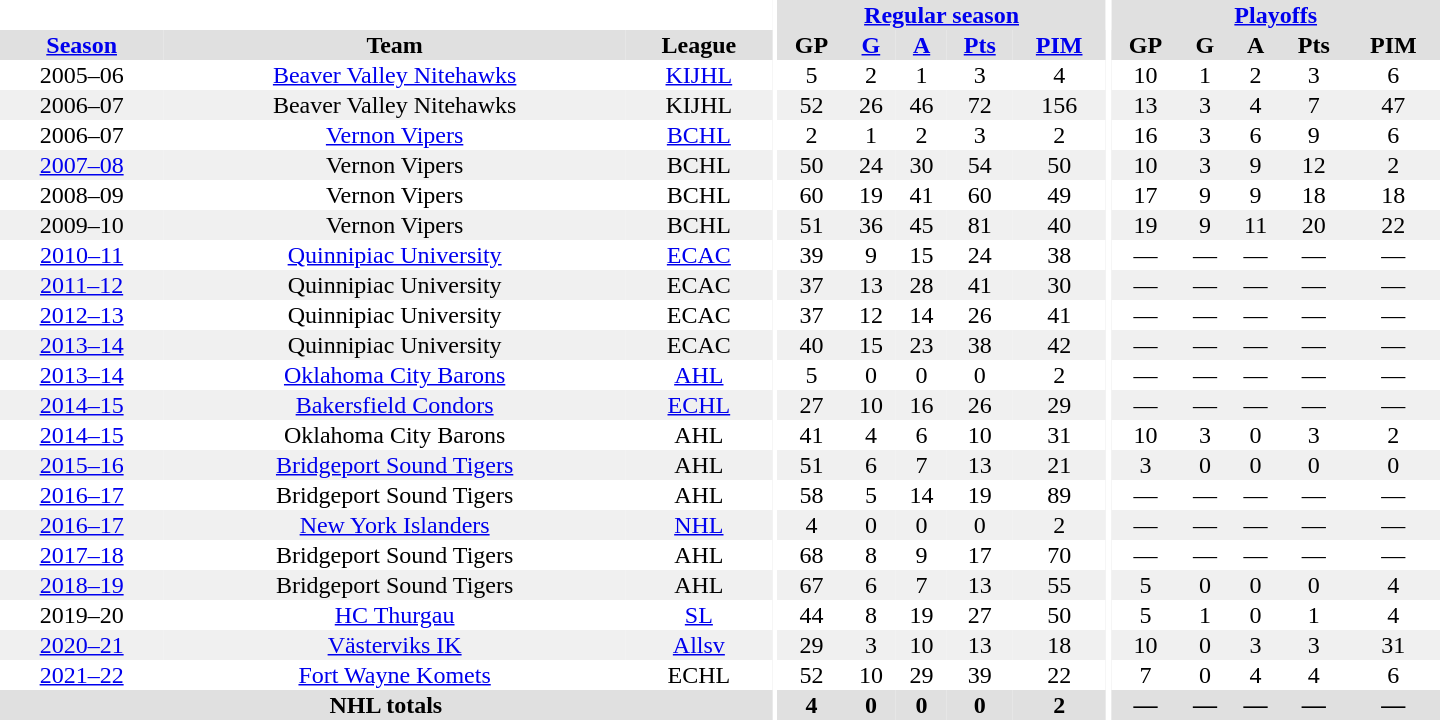<table border="0" cellpadding="1" cellspacing="0" style="text-align:center; width:60em">
<tr bgcolor="#e0e0e0">
<th colspan="3" bgcolor="#ffffff"></th>
<th rowspan="99" bgcolor="#ffffff"></th>
<th colspan="5"><a href='#'>Regular season</a></th>
<th rowspan="99" bgcolor="#ffffff"></th>
<th colspan="5"><a href='#'>Playoffs</a></th>
</tr>
<tr bgcolor="#e0e0e0">
<th><a href='#'>Season</a></th>
<th>Team</th>
<th>League</th>
<th>GP</th>
<th><a href='#'>G</a></th>
<th><a href='#'>A</a></th>
<th><a href='#'>Pts</a></th>
<th><a href='#'>PIM</a></th>
<th>GP</th>
<th>G</th>
<th>A</th>
<th>Pts</th>
<th>PIM</th>
</tr>
<tr>
<td>2005–06</td>
<td><a href='#'>Beaver Valley Nitehawks</a></td>
<td><a href='#'>KIJHL</a></td>
<td>5</td>
<td>2</td>
<td>1</td>
<td>3</td>
<td>4</td>
<td>10</td>
<td>1</td>
<td>2</td>
<td>3</td>
<td>6</td>
</tr>
<tr bgcolor="#f0f0f0">
<td>2006–07</td>
<td>Beaver Valley Nitehawks</td>
<td>KIJHL</td>
<td>52</td>
<td>26</td>
<td>46</td>
<td>72</td>
<td>156</td>
<td>13</td>
<td>3</td>
<td>4</td>
<td>7</td>
<td>47</td>
</tr>
<tr>
<td 2006–07 BCHL season>2006–07</td>
<td><a href='#'>Vernon Vipers</a></td>
<td><a href='#'>BCHL</a></td>
<td>2</td>
<td>1</td>
<td>2</td>
<td>3</td>
<td>2</td>
<td>16</td>
<td>3</td>
<td>6</td>
<td>9</td>
<td>6</td>
</tr>
<tr bgcolor="#f0f0f0">
<td><a href='#'>2007–08</a></td>
<td>Vernon Vipers</td>
<td>BCHL</td>
<td>50</td>
<td>24</td>
<td>30</td>
<td>54</td>
<td>50</td>
<td>10</td>
<td>3</td>
<td>9</td>
<td>12</td>
<td>2</td>
</tr>
<tr>
<td 2008–09 BCHL season>2008–09</td>
<td>Vernon Vipers</td>
<td>BCHL</td>
<td>60</td>
<td>19</td>
<td>41</td>
<td>60</td>
<td>49</td>
<td>17</td>
<td>9</td>
<td>9</td>
<td>18</td>
<td>18</td>
</tr>
<tr bgcolor="#f0f0f0">
<td 2009–10 BCHL season>2009–10</td>
<td>Vernon Vipers</td>
<td>BCHL</td>
<td>51</td>
<td>36</td>
<td>45</td>
<td>81</td>
<td>40</td>
<td>19</td>
<td>9</td>
<td>11</td>
<td>20</td>
<td>22</td>
</tr>
<tr>
<td><a href='#'>2010–11</a></td>
<td><a href='#'>Quinnipiac University</a></td>
<td><a href='#'>ECAC</a></td>
<td>39</td>
<td>9</td>
<td>15</td>
<td>24</td>
<td>38</td>
<td>—</td>
<td>—</td>
<td>—</td>
<td>—</td>
<td>—</td>
</tr>
<tr bgcolor="#f0f0f0">
<td><a href='#'>2011–12</a></td>
<td>Quinnipiac University</td>
<td>ECAC</td>
<td>37</td>
<td>13</td>
<td>28</td>
<td>41</td>
<td>30</td>
<td>—</td>
<td>—</td>
<td>—</td>
<td>—</td>
<td>—</td>
</tr>
<tr>
<td><a href='#'>2012–13</a></td>
<td>Quinnipiac University</td>
<td>ECAC</td>
<td>37</td>
<td>12</td>
<td>14</td>
<td>26</td>
<td>41</td>
<td>—</td>
<td>—</td>
<td>—</td>
<td>—</td>
<td>—</td>
</tr>
<tr bgcolor="#f0f0f0">
<td><a href='#'>2013–14</a></td>
<td>Quinnipiac University</td>
<td>ECAC</td>
<td>40</td>
<td>15</td>
<td>23</td>
<td>38</td>
<td>42</td>
<td>—</td>
<td>—</td>
<td>—</td>
<td>—</td>
<td>—</td>
</tr>
<tr>
<td><a href='#'>2013–14</a></td>
<td><a href='#'>Oklahoma City Barons</a></td>
<td><a href='#'>AHL</a></td>
<td>5</td>
<td>0</td>
<td>0</td>
<td>0</td>
<td>2</td>
<td>—</td>
<td>—</td>
<td>—</td>
<td>—</td>
<td>—</td>
</tr>
<tr bgcolor="#f0f0f0">
<td><a href='#'>2014–15</a></td>
<td><a href='#'>Bakersfield Condors</a></td>
<td><a href='#'>ECHL</a></td>
<td>27</td>
<td>10</td>
<td>16</td>
<td>26</td>
<td>29</td>
<td>—</td>
<td>—</td>
<td>—</td>
<td>—</td>
<td>—</td>
</tr>
<tr>
<td><a href='#'>2014–15</a></td>
<td>Oklahoma City Barons</td>
<td>AHL</td>
<td>41</td>
<td>4</td>
<td>6</td>
<td>10</td>
<td>31</td>
<td>10</td>
<td>3</td>
<td>0</td>
<td>3</td>
<td>2</td>
</tr>
<tr bgcolor="#f0f0f0">
<td><a href='#'>2015–16</a></td>
<td><a href='#'>Bridgeport Sound Tigers</a></td>
<td>AHL</td>
<td>51</td>
<td>6</td>
<td>7</td>
<td>13</td>
<td>21</td>
<td>3</td>
<td>0</td>
<td>0</td>
<td>0</td>
<td>0</td>
</tr>
<tr>
<td><a href='#'>2016–17</a></td>
<td>Bridgeport Sound Tigers</td>
<td>AHL</td>
<td>58</td>
<td>5</td>
<td>14</td>
<td>19</td>
<td>89</td>
<td>—</td>
<td>—</td>
<td>—</td>
<td>—</td>
<td>—</td>
</tr>
<tr bgcolor="#f0f0f0">
<td><a href='#'>2016–17</a></td>
<td><a href='#'>New York Islanders</a></td>
<td><a href='#'>NHL</a></td>
<td>4</td>
<td>0</td>
<td>0</td>
<td>0</td>
<td>2</td>
<td>—</td>
<td>—</td>
<td>—</td>
<td>—</td>
<td>—</td>
</tr>
<tr>
<td><a href='#'>2017–18</a></td>
<td>Bridgeport Sound Tigers</td>
<td>AHL</td>
<td>68</td>
<td>8</td>
<td>9</td>
<td>17</td>
<td>70</td>
<td>—</td>
<td>—</td>
<td>—</td>
<td>—</td>
<td>—</td>
</tr>
<tr bgcolor="#f0f0f0">
<td><a href='#'>2018–19</a></td>
<td>Bridgeport Sound Tigers</td>
<td>AHL</td>
<td>67</td>
<td>6</td>
<td>7</td>
<td>13</td>
<td>55</td>
<td>5</td>
<td>0</td>
<td>0</td>
<td>0</td>
<td>4</td>
</tr>
<tr>
<td>2019–20</td>
<td><a href='#'>HC Thurgau</a></td>
<td><a href='#'>SL</a></td>
<td>44</td>
<td>8</td>
<td>19</td>
<td>27</td>
<td>50</td>
<td>5</td>
<td>1</td>
<td>0</td>
<td>1</td>
<td>4</td>
</tr>
<tr bgcolor="#f0f0f0">
<td><a href='#'>2020–21</a></td>
<td><a href='#'>Västerviks IK</a></td>
<td><a href='#'>Allsv</a></td>
<td>29</td>
<td>3</td>
<td>10</td>
<td>13</td>
<td>18</td>
<td>10</td>
<td>0</td>
<td>3</td>
<td>3</td>
<td>31</td>
</tr>
<tr>
<td><a href='#'>2021–22</a></td>
<td><a href='#'>Fort Wayne Komets</a></td>
<td>ECHL</td>
<td>52</td>
<td>10</td>
<td>29</td>
<td>39</td>
<td>22</td>
<td>7</td>
<td>0</td>
<td>4</td>
<td>4</td>
<td>6</td>
</tr>
<tr bgcolor="#e0e0e0">
<th colspan="3">NHL totals</th>
<th>4</th>
<th>0</th>
<th>0</th>
<th>0</th>
<th>2</th>
<th>—</th>
<th>—</th>
<th>—</th>
<th>—</th>
<th>—</th>
</tr>
</table>
